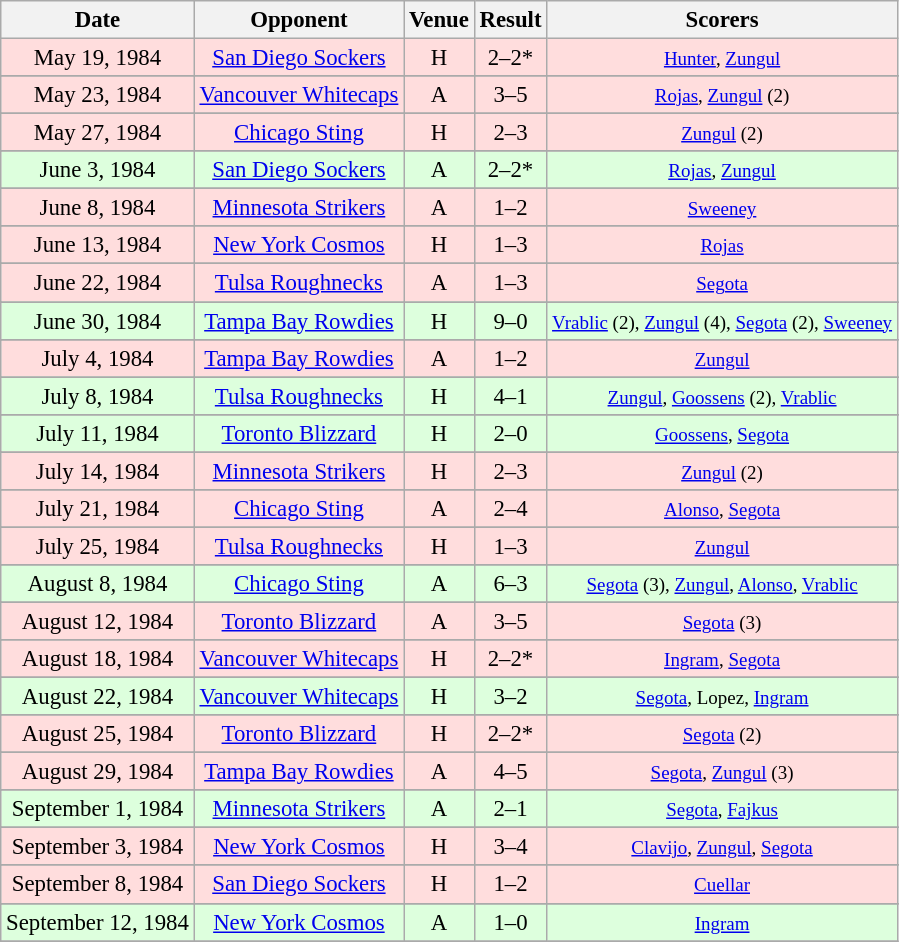<table class="wikitable" style="font-size:95%; text-align:center">
<tr>
<th>Date</th>
<th>Opponent</th>
<th>Venue</th>
<th>Result</th>
<th>Scorers</th>
</tr>
<tr bgcolor="#ffdddd">
<td>May 19, 1984</td>
<td><a href='#'>San Diego Sockers</a></td>
<td>H</td>
<td>2–2*</td>
<td><small><a href='#'>Hunter</a>, <a href='#'>Zungul</a></small></td>
</tr>
<tr>
</tr>
<tr bgcolor="#ffdddd">
<td>May 23, 1984</td>
<td><a href='#'>Vancouver Whitecaps</a></td>
<td>A</td>
<td>3–5</td>
<td><small><a href='#'>Rojas</a>, <a href='#'>Zungul</a> (2)</small></td>
</tr>
<tr>
</tr>
<tr bgcolor="#ffdddd">
<td>May 27, 1984</td>
<td><a href='#'>Chicago Sting</a></td>
<td>H</td>
<td>2–3</td>
<td><small><a href='#'>Zungul</a> (2)</small></td>
</tr>
<tr>
</tr>
<tr bgcolor="#ddffdd">
<td>June 3, 1984</td>
<td><a href='#'>San Diego Sockers</a></td>
<td>A</td>
<td>2–2*</td>
<td><small><a href='#'>Rojas</a>, <a href='#'>Zungul</a></small></td>
</tr>
<tr>
</tr>
<tr bgcolor="#ffdddd">
<td>June 8, 1984</td>
<td><a href='#'>Minnesota Strikers</a></td>
<td>A</td>
<td>1–2</td>
<td><small><a href='#'>Sweeney</a></small></td>
</tr>
<tr>
</tr>
<tr bgcolor="#ffdddd">
<td>June 13, 1984</td>
<td><a href='#'>New York Cosmos</a></td>
<td>H</td>
<td>1–3</td>
<td><small><a href='#'>Rojas</a></small></td>
</tr>
<tr>
</tr>
<tr bgcolor="#ffdddd">
<td>June 22, 1984</td>
<td><a href='#'>Tulsa Roughnecks</a></td>
<td>A</td>
<td>1–3</td>
<td><small><a href='#'>Segota</a></small></td>
</tr>
<tr>
</tr>
<tr bgcolor="#ddffdd">
<td>June 30, 1984</td>
<td><a href='#'>Tampa Bay Rowdies</a></td>
<td>H</td>
<td>9–0</td>
<td><small><a href='#'>Vrablic</a> (2), <a href='#'>Zungul</a> (4), <a href='#'>Segota</a> (2), <a href='#'>Sweeney</a></small></td>
</tr>
<tr>
</tr>
<tr bgcolor="#ffdddd">
<td>July 4, 1984</td>
<td><a href='#'>Tampa Bay Rowdies</a></td>
<td>A</td>
<td>1–2</td>
<td><small><a href='#'>Zungul</a></small></td>
</tr>
<tr>
</tr>
<tr bgcolor="#ddffdd">
<td>July 8, 1984</td>
<td><a href='#'>Tulsa Roughnecks</a></td>
<td>H</td>
<td>4–1</td>
<td><small><a href='#'>Zungul</a>, <a href='#'>Goossens</a> (2), <a href='#'>Vrablic</a></small></td>
</tr>
<tr>
</tr>
<tr bgcolor="#ddffdd">
<td>July 11, 1984</td>
<td><a href='#'>Toronto Blizzard</a></td>
<td>H</td>
<td>2–0</td>
<td><small><a href='#'>Goossens</a>, <a href='#'>Segota</a></small></td>
</tr>
<tr>
</tr>
<tr bgcolor="#ffdddd">
<td>July 14, 1984</td>
<td><a href='#'>Minnesota Strikers</a></td>
<td>H</td>
<td>2–3</td>
<td><small><a href='#'>Zungul</a> (2)</small></td>
</tr>
<tr>
</tr>
<tr bgcolor="#ffdddd">
<td>July 21, 1984</td>
<td><a href='#'>Chicago Sting</a></td>
<td>A</td>
<td>2–4</td>
<td><small><a href='#'>Alonso</a>, <a href='#'>Segota</a></small></td>
</tr>
<tr>
</tr>
<tr bgcolor="#ffdddd">
<td>July 25, 1984</td>
<td><a href='#'>Tulsa Roughnecks</a></td>
<td>H</td>
<td>1–3</td>
<td><small><a href='#'>Zungul</a></small></td>
</tr>
<tr>
</tr>
<tr bgcolor="#ddffdd">
<td>August 8, 1984</td>
<td><a href='#'>Chicago Sting</a></td>
<td>A</td>
<td>6–3</td>
<td><small><a href='#'>Segota</a> (3), <a href='#'>Zungul</a>, <a href='#'>Alonso</a>, <a href='#'>Vrablic</a></small></td>
</tr>
<tr>
</tr>
<tr bgcolor="#ffdddd">
<td>August 12, 1984</td>
<td><a href='#'>Toronto Blizzard</a></td>
<td>A</td>
<td>3–5</td>
<td><small><a href='#'>Segota</a> (3)</small></td>
</tr>
<tr>
</tr>
<tr bgcolor="#ffdddd">
<td>August 18, 1984</td>
<td><a href='#'>Vancouver Whitecaps</a></td>
<td>H</td>
<td>2–2*</td>
<td><small><a href='#'>Ingram</a>, <a href='#'>Segota</a></small></td>
</tr>
<tr>
</tr>
<tr bgcolor="#ddffdd">
<td>August 22, 1984</td>
<td><a href='#'>Vancouver Whitecaps</a></td>
<td>H</td>
<td>3–2</td>
<td><small><a href='#'>Segota</a>, Lopez, <a href='#'>Ingram</a></small></td>
</tr>
<tr>
</tr>
<tr bgcolor="#ffdddd">
<td>August 25, 1984</td>
<td><a href='#'>Toronto Blizzard</a></td>
<td>H</td>
<td>2–2*</td>
<td><small><a href='#'>Segota</a> (2)</small></td>
</tr>
<tr>
</tr>
<tr bgcolor="#ffdddd">
<td>August 29, 1984</td>
<td><a href='#'>Tampa Bay Rowdies</a></td>
<td>A</td>
<td>4–5</td>
<td><small><a href='#'>Segota</a>, <a href='#'>Zungul</a> (3)</small></td>
</tr>
<tr>
</tr>
<tr bgcolor="#ddffdd">
<td>September 1, 1984</td>
<td><a href='#'>Minnesota Strikers</a></td>
<td>A</td>
<td>2–1</td>
<td><small><a href='#'>Segota</a>, <a href='#'>Fajkus</a></small></td>
</tr>
<tr>
</tr>
<tr bgcolor="#ffdddd">
<td>September 3, 1984</td>
<td><a href='#'>New York Cosmos</a></td>
<td>H</td>
<td>3–4</td>
<td><small><a href='#'>Clavijo</a>, <a href='#'>Zungul</a>, <a href='#'>Segota</a></small></td>
</tr>
<tr>
</tr>
<tr bgcolor="#ffdddd">
<td>September 8, 1984</td>
<td><a href='#'>San Diego Sockers</a></td>
<td>H</td>
<td>1–2</td>
<td><small><a href='#'>Cuellar</a></small></td>
</tr>
<tr>
</tr>
<tr bgcolor="#ddffdd">
<td>September 12, 1984</td>
<td><a href='#'>New York Cosmos</a></td>
<td>A</td>
<td>1–0</td>
<td><small><a href='#'>Ingram</a></small></td>
</tr>
<tr>
</tr>
</table>
